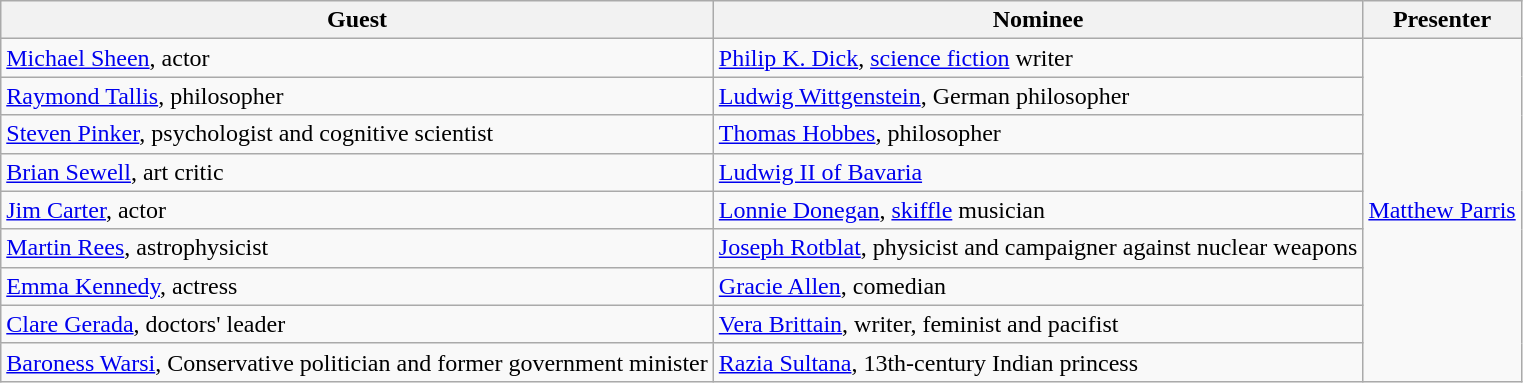<table class="wikitable">
<tr>
<th>Guest</th>
<th>Nominee</th>
<th>Presenter</th>
</tr>
<tr>
<td><a href='#'>Michael Sheen</a>, actor</td>
<td><a href='#'>Philip K. Dick</a>, <a href='#'>science fiction</a> writer</td>
<td rowspan="9"><a href='#'>Matthew Parris</a></td>
</tr>
<tr>
<td><a href='#'>Raymond Tallis</a>, philosopher</td>
<td><a href='#'>Ludwig Wittgenstein</a>, German philosopher</td>
</tr>
<tr>
<td><a href='#'>Steven Pinker</a>, psychologist and cognitive scientist</td>
<td><a href='#'>Thomas Hobbes</a>, philosopher</td>
</tr>
<tr>
<td><a href='#'>Brian Sewell</a>, art critic</td>
<td><a href='#'>Ludwig II of Bavaria</a></td>
</tr>
<tr>
<td><a href='#'>Jim Carter</a>, actor</td>
<td><a href='#'>Lonnie Donegan</a>, <a href='#'>skiffle</a> musician</td>
</tr>
<tr>
<td><a href='#'>Martin Rees</a>, astrophysicist</td>
<td><a href='#'>Joseph Rotblat</a>, physicist and campaigner against nuclear weapons</td>
</tr>
<tr>
<td><a href='#'>Emma Kennedy</a>, actress</td>
<td><a href='#'>Gracie Allen</a>, comedian</td>
</tr>
<tr>
<td><a href='#'>Clare Gerada</a>, doctors' leader</td>
<td><a href='#'>Vera Brittain</a>, writer, feminist and pacifist</td>
</tr>
<tr>
<td><a href='#'>Baroness Warsi</a>, Conservative politician and former government minister</td>
<td><a href='#'>Razia Sultana</a>, 13th-century Indian princess</td>
</tr>
</table>
